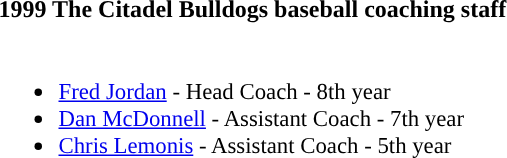<table class="toccolours" style="text-align: left;">
<tr>
<th colspan="9">1999 The Citadel Bulldogs baseball coaching staff</th>
</tr>
<tr>
<td style="font-size: 95%;" valign="top"><br><ul><li><a href='#'>Fred Jordan</a> - Head Coach - 8th year</li><li><a href='#'>Dan McDonnell</a> - Assistant Coach - 7th year</li><li><a href='#'>Chris Lemonis</a> - Assistant Coach - 5th year</li></ul></td>
</tr>
</table>
